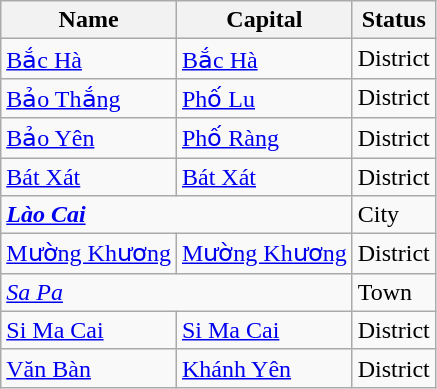<table class="wikitable sortable">
<tr>
<th>Name</th>
<th>Capital</th>
<th>Status</th>
</tr>
<tr>
<td><a href='#'>Bắc Hà</a></td>
<td><a href='#'>Bắc Hà</a></td>
<td>District</td>
</tr>
<tr>
<td><a href='#'>Bảo Thắng</a></td>
<td><a href='#'>Phố Lu</a></td>
<td>District</td>
</tr>
<tr>
<td><a href='#'>Bảo Yên</a></td>
<td><a href='#'>Phố Ràng</a></td>
<td>District</td>
</tr>
<tr>
<td><a href='#'>Bát Xát</a></td>
<td><a href='#'>Bát Xát</a></td>
<td>District</td>
</tr>
<tr>
<td colspan="2"><strong><em><a href='#'>Lào Cai</a></em></strong></td>
<td>City</td>
</tr>
<tr>
<td><a href='#'>Mường Khương</a></td>
<td><a href='#'>Mường Khương</a></td>
<td>District</td>
</tr>
<tr>
<td colspan="2"><em><a href='#'>Sa Pa</a></em></td>
<td>Town</td>
</tr>
<tr>
<td><a href='#'>Si Ma Cai</a></td>
<td><a href='#'>Si Ma Cai</a></td>
<td>District</td>
</tr>
<tr>
<td><a href='#'>Văn Bàn</a></td>
<td><a href='#'>Khánh Yên</a></td>
<td>District</td>
</tr>
</table>
